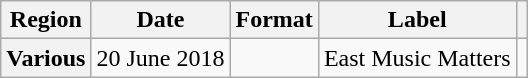<table class="wikitable plainrowheaders">
<tr>
<th>Region</th>
<th>Date</th>
<th>Format</th>
<th>Label</th>
<th></th>
</tr>
<tr>
<th scope="row" rowspan="2">Various</th>
<td>20 June 2018</td>
<td></td>
<td>East Music Matters</td>
<td></td>
</tr>
</table>
